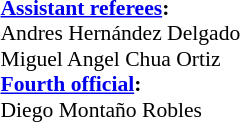<table width=100% style="font-size:90%">
<tr>
<td><br><strong><a href='#'>Assistant referees</a>:</strong>
<br>Andres Hernández Delgado
<br>Miguel Angel Chua Ortiz
<br><strong><a href='#'>Fourth official</a>:</strong>
<br>Diego Montaño Robles</td>
</tr>
</table>
